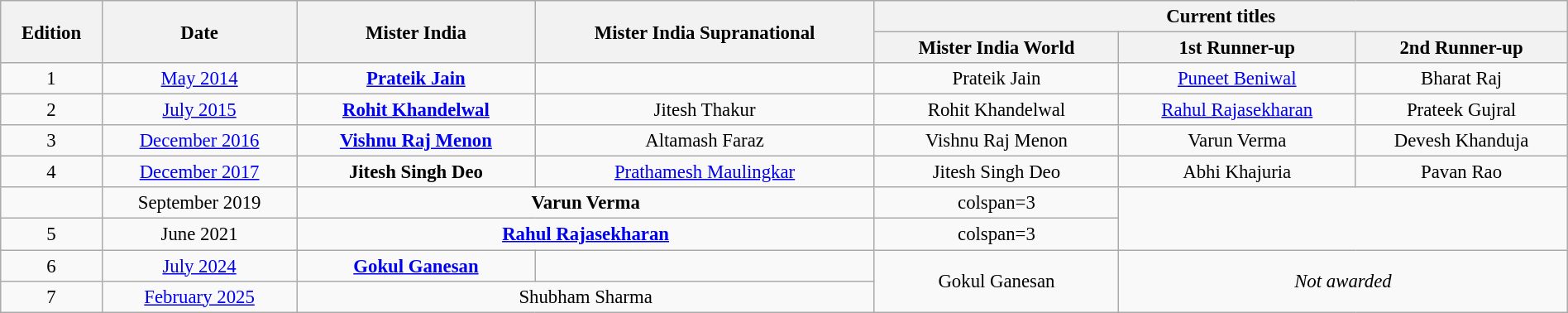<table class="wikitable" style="text-align:center;font-size:95%; width:100%;">
<tr>
<th rowspan="2">Edition</th>
<th rowspan="2">Date</th>
<th rowspan="2">Mister India</th>
<th rowspan="2">Mister India Supranational</th>
<th colspan="3">Current titles</th>
</tr>
<tr>
<th>Mister India World</th>
<th>1st Runner-up</th>
<th>2nd Runner-up</th>
</tr>
<tr>
<td>1</td>
<td><a href='#'>May 2014</a></td>
<td><strong><a href='#'>Prateik Jain</a></strong></td>
<td></td>
<td>Prateik Jain</td>
<td><a href='#'>Puneet Beniwal</a></td>
<td>Bharat Raj</td>
</tr>
<tr>
<td>2</td>
<td><a href='#'>July 2015</a></td>
<td><strong><a href='#'>Rohit Khandelwal</a></strong></td>
<td>Jitesh Thakur</td>
<td>Rohit Khandelwal</td>
<td><a href='#'>Rahul Rajasekharan</a></td>
<td>Prateek Gujral</td>
</tr>
<tr>
<td>3</td>
<td><a href='#'>December 2016</a></td>
<td><strong><a href='#'>Vishnu Raj Menon</a></strong></td>
<td>Altamash Faraz</td>
<td>Vishnu Raj Menon</td>
<td>Varun Verma</td>
<td>Devesh Khanduja</td>
</tr>
<tr>
<td>4</td>
<td><a href='#'>December 2017</a></td>
<td><strong>Jitesh Singh Deo</strong></td>
<td><a href='#'>Prathamesh Maulingkar</a></td>
<td>Jitesh Singh Deo</td>
<td>Abhi Khajuria</td>
<td>Pavan Rao</td>
</tr>
<tr>
<td></td>
<td>September 2019</td>
<td colspan="2"><strong>Varun Verma</strong></td>
<td>colspan=3 </td>
</tr>
<tr>
<td>5</td>
<td>June 2021</td>
<td colspan="2"><strong><a href='#'>Rahul Rajasekharan</a></strong></td>
<td>colspan=3 </td>
</tr>
<tr>
<td>6</td>
<td><a href='#'>July 2024</a></td>
<td><strong><a href='#'>Gokul Ganesan</a></strong></td>
<td></td>
<td rowspan="2">Gokul Ganesan</td>
<td colspan="2" rowspan=2><em>Not awarded</em></td>
</tr>
<tr>
<td>7</td>
<td><a href='#'>February 2025</a></td>
<td colspan="2">Shubham Sharma</td>
</tr>
</table>
